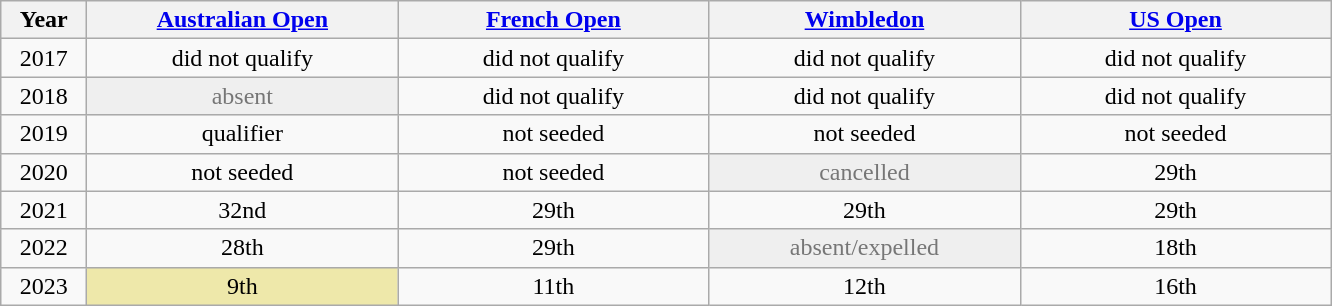<table class="wikitable" style="text-align:center">
<tr>
<th width="50">Year</th>
<th width="200"><a href='#'>Australian Open</a></th>
<th width="200"><a href='#'>French Open</a></th>
<th width="200"><a href='#'>Wimbledon</a></th>
<th width="200"><a href='#'>US Open</a></th>
</tr>
<tr>
<td>2017</td>
<td>did not qualify</td>
<td>did not qualify</td>
<td>did not qualify</td>
<td>did not qualify</td>
</tr>
<tr>
<td>2018</td>
<td bgcolor="efefef" style="color:#767676">absent</td>
<td>did not qualify</td>
<td>did not qualify</td>
<td>did not qualify</td>
</tr>
<tr>
<td>2019</td>
<td>qualifier</td>
<td>not seeded</td>
<td>not seeded</td>
<td>not seeded</td>
</tr>
<tr>
<td>2020</td>
<td>not seeded</td>
<td>not seeded</td>
<td bgcolor="efefef" style="color:#767676">cancelled</td>
<td>29th</td>
</tr>
<tr>
<td>2021</td>
<td>32nd</td>
<td>29th</td>
<td>29th</td>
<td>29th</td>
</tr>
<tr>
<td>2022</td>
<td>28th</td>
<td>29th</td>
<td bgcolor="efefef" style="color:#767676">absent/expelled</td>
<td>18th</td>
</tr>
<tr>
<td>2023</td>
<td bgcolor=eee8aa>9th</td>
<td>11th</td>
<td>12th</td>
<td>16th</td>
</tr>
</table>
